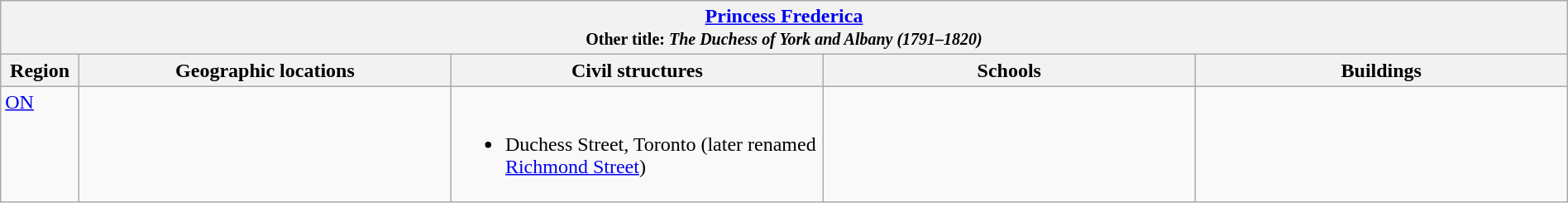<table class="wikitable" width="100%">
<tr>
<th colspan="5"> <a href='#'>Princess Frederica</a><br><small>Other title: <em>The Duchess of York and Albany (1791–1820)</em></small></th>
</tr>
<tr>
<th width="5%">Region</th>
<th width="23.75%">Geographic locations</th>
<th width="23.75%">Civil structures</th>
<th width="23.75%">Schools</th>
<th width="23.75%">Buildings</th>
</tr>
<tr>
<td align=left valign=top> <a href='#'>ON</a></td>
<td></td>
<td align=left valign=top><br><ul><li>Duchess Street, Toronto (later renamed <a href='#'>Richmond Street</a>)</li></ul></td>
<td></td>
<td></td>
</tr>
</table>
